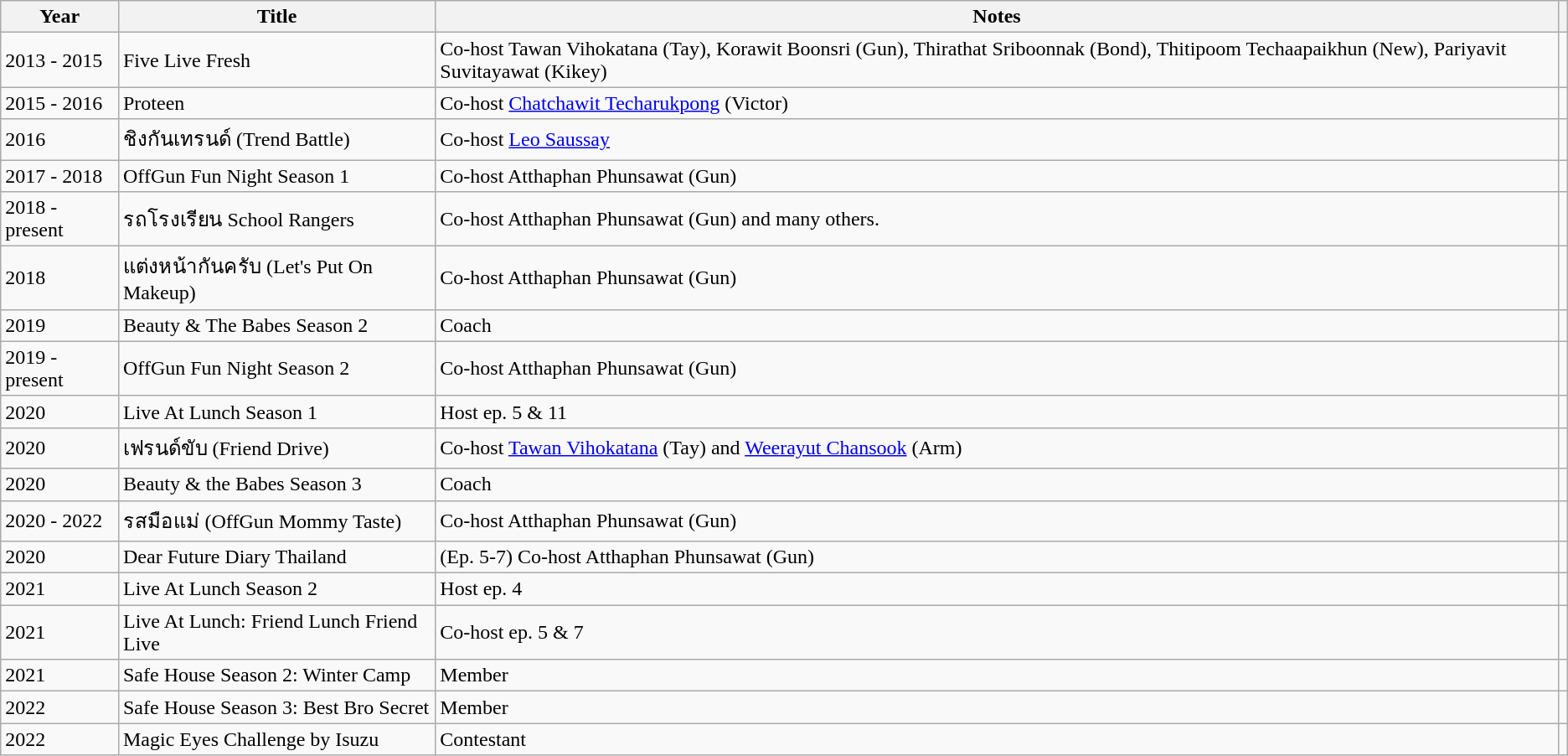<table class="wikitable">
<tr>
<th>Year</th>
<th>Title</th>
<th>Notes</th>
<th></th>
</tr>
<tr>
<td>2013 - 2015</td>
<td>Five Live Fresh</td>
<td>Co-host Tawan Vihokatana (Tay), Korawit Boonsri (Gun), Thirathat Sriboonnak (Bond), Thitipoom Techaapaikhun (New), Pariyavit Suvitayawat (Kikey)</td>
<td></td>
</tr>
<tr>
<td>2015 - 2016</td>
<td>Proteen</td>
<td>Co-host <a href='#'>Chatchawit Techarukpong</a> (Victor)</td>
<td></td>
</tr>
<tr>
<td>2016</td>
<td>ชิงกันเทรนด์ (Trend Battle)</td>
<td>Co-host <a href='#'>Leo Saussay</a></td>
<td></td>
</tr>
<tr>
<td>2017 - 2018</td>
<td>OffGun Fun Night Season 1</td>
<td>Co-host Atthaphan Phunsawat (Gun)</td>
<td></td>
</tr>
<tr>
<td>2018 - present</td>
<td>รถโรงเรียน School Rangers</td>
<td>Co-host Atthaphan Phunsawat (Gun) and many others.</td>
<td></td>
</tr>
<tr>
<td>2018</td>
<td>แต่งหน้ากันครับ (Let's Put On Makeup)</td>
<td>Co-host Atthaphan Phunsawat (Gun)</td>
<td></td>
</tr>
<tr>
<td>2019</td>
<td>Beauty & The Babes Season 2</td>
<td>Coach</td>
<td></td>
</tr>
<tr>
<td>2019 - present</td>
<td>OffGun Fun Night Season 2</td>
<td>Co-host Atthaphan Phunsawat (Gun)</td>
<td></td>
</tr>
<tr>
<td>2020</td>
<td>Live At Lunch Season 1</td>
<td>Host ep. 5 & 11</td>
<td></td>
</tr>
<tr>
<td>2020</td>
<td>เฟรนด์ขับ (Friend Drive)</td>
<td>Co-host <a href='#'>Tawan Vihokatana</a> (Tay) and <a href='#'>Weerayut Chansook</a> (Arm)</td>
<td></td>
</tr>
<tr>
<td>2020</td>
<td>Beauty & the Babes Season 3</td>
<td>Coach</td>
<td></td>
</tr>
<tr>
<td>2020 - 2022</td>
<td>รสมือแม่ (OffGun Mommy Taste)</td>
<td>Co-host Atthaphan Phunsawat (Gun)</td>
<td></td>
</tr>
<tr>
<td>2020</td>
<td>Dear Future Diary Thailand</td>
<td>(Ep. 5-7) Co-host Atthaphan Phunsawat (Gun)</td>
<td></td>
</tr>
<tr>
<td>2021</td>
<td>Live At Lunch Season 2</td>
<td>Host ep. 4</td>
<td></td>
</tr>
<tr>
<td>2021</td>
<td>Live At Lunch: Friend Lunch Friend Live</td>
<td>Co-host ep. 5 & 7</td>
<td></td>
</tr>
<tr>
<td>2021</td>
<td>Safe House Season 2: Winter Camp</td>
<td>Member</td>
<td></td>
</tr>
<tr>
<td>2022</td>
<td>Safe House Season 3: Best Bro Secret</td>
<td>Member</td>
<td></td>
</tr>
<tr>
<td>2022</td>
<td>Magic Eyes Challenge by Isuzu</td>
<td>Contestant</td>
<td></td>
</tr>
</table>
